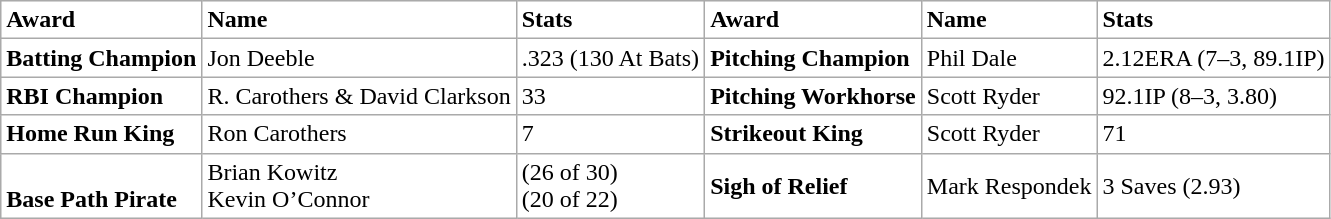<table class="wikitable">
<tr bgcolor="#FFFFFF">
<td><strong>Award</strong></td>
<td><strong>Name</strong></td>
<td><strong>Stats</strong></td>
<td><strong>Award</strong></td>
<td><strong>Name</strong></td>
<td><strong>Stats</strong></td>
</tr>
<tr bgcolor="#FFFFFF">
<td><strong>Batting Champion</strong></td>
<td>Jon Deeble</td>
<td>.323 (130 At Bats)</td>
<td><strong>Pitching Champion</strong></td>
<td>Phil Dale</td>
<td>2.12ERA (7–3, 89.1IP)</td>
</tr>
<tr bgcolor="#FFFFFF">
<td><strong>RBI Champion</strong></td>
<td>R.  Carothers & David Clarkson</td>
<td>33</td>
<td><strong>Pitching Workhorse</strong></td>
<td>Scott Ryder</td>
<td>92.1IP (8–3, 3.80)</td>
</tr>
<tr bgcolor="#FFFFFF">
<td><strong>Home Run King</strong></td>
<td>Ron Carothers</td>
<td>7</td>
<td><strong>Strikeout King</strong></td>
<td>Scott Ryder</td>
<td>71</td>
</tr>
<tr bgcolor="#FFFFFF">
<td><br><strong>Base Path Pirate</strong></td>
<td>Brian Kowitz<br>Kevin O’Connor</td>
<td>(26 of 30)<br>(20 of 22)</td>
<td><strong>Sigh of Relief</strong></td>
<td>Mark Respondek</td>
<td>3 Saves (2.93)</td>
</tr>
</table>
